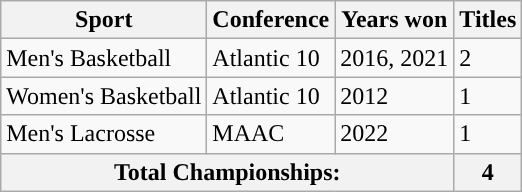<table class="wikitable"; style= "text-align:">
<tr>
<th width=px>Sport</th>
<th width=px>Conference</th>
<th width=px>Years won</th>
<th width=px>Titles</th>
</tr>
<tr>
<td>Men's Basketball</td>
<td>Atlantic 10</td>
<td>2016, 2021</td>
<td>2</td>
</tr>
<tr>
<td>Women's Basketball</td>
<td>Atlantic 10</td>
<td>2012</td>
<td>1</td>
</tr>
<tr>
<td>Men's Lacrosse</td>
<td>MAAC</td>
<td>2022</td>
<td>1</td>
</tr>
<tr class="sortbottom">
<th colspan="3;">Total Championships:</th>
<th colspan="3;">4</th>
</tr>
</table>
